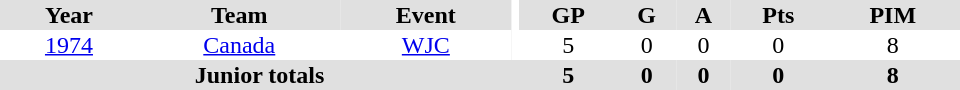<table border="0" cellpadding="1" cellspacing="0" ID="Table3" style="text-align:center; width:40em">
<tr bgcolor="#e0e0e0">
<th>Year</th>
<th>Team</th>
<th>Event</th>
<th rowspan="102" bgcolor="#ffffff"></th>
<th>GP</th>
<th>G</th>
<th>A</th>
<th>Pts</th>
<th>PIM</th>
</tr>
<tr>
<td><a href='#'>1974</a></td>
<td><a href='#'>Canada</a></td>
<td><a href='#'>WJC</a></td>
<td>5</td>
<td>0</td>
<td>0</td>
<td>0</td>
<td>8</td>
</tr>
<tr bgcolor="#e0e0e0">
<th colspan="4">Junior totals</th>
<th>5</th>
<th>0</th>
<th>0</th>
<th>0</th>
<th>8</th>
</tr>
</table>
